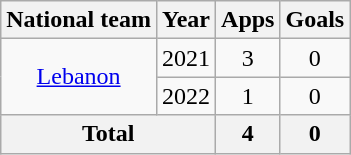<table class="wikitable" style="text-align:center">
<tr>
<th>National team</th>
<th>Year</th>
<th>Apps</th>
<th>Goals</th>
</tr>
<tr>
<td rowspan="2"><a href='#'>Lebanon</a></td>
<td>2021</td>
<td>3</td>
<td>0</td>
</tr>
<tr>
<td>2022</td>
<td>1</td>
<td>0</td>
</tr>
<tr>
<th colspan="2">Total</th>
<th>4</th>
<th>0</th>
</tr>
</table>
